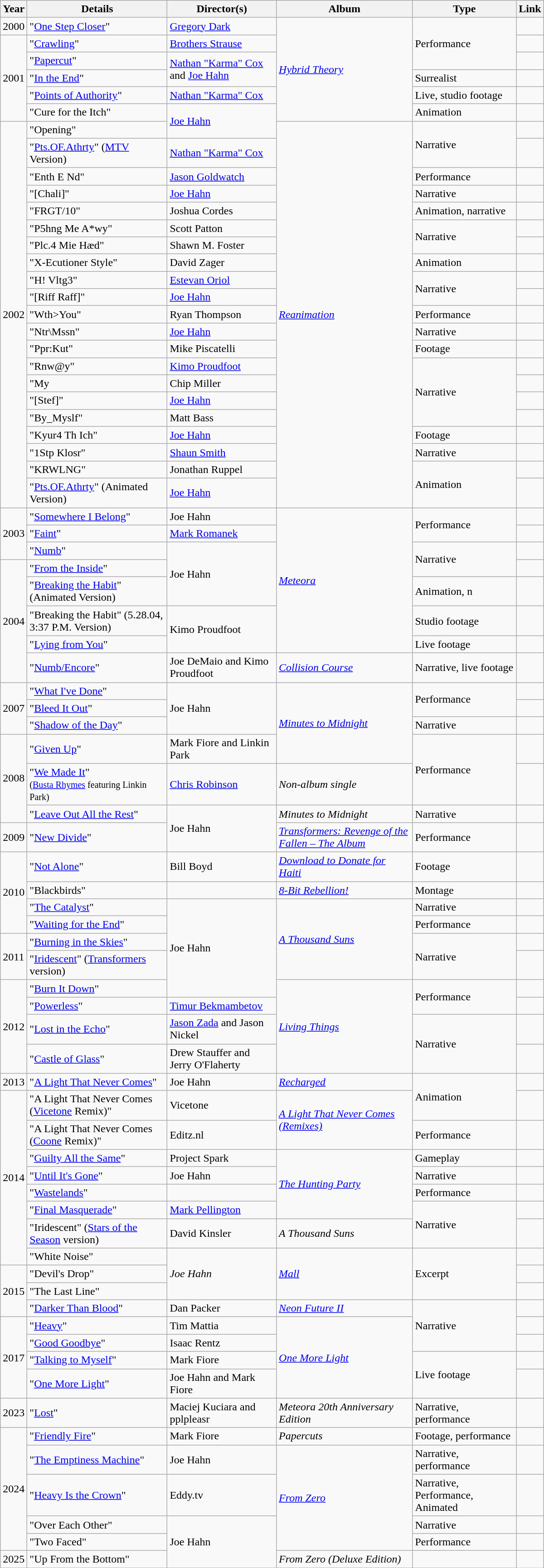<table class="sortable wikitable" style="width:800px;">
<tr>
<th style="width:30px;">Year</th>
<th>Details</th>
<th>Director(s)</th>
<th>Album</th>
<th>Type</th>
<th>Link</th>
</tr>
<tr>
<td>2000</td>
<td>"<a href='#'>One Step Closer</a>"</td>
<td><a href='#'>Gregory Dark</a></td>
<td rowspan="6"><em><a href='#'>Hybrid Theory</a></em></td>
<td rowspan="3">Performance</td>
<td></td>
</tr>
<tr>
<td rowspan="5">2001</td>
<td>"<a href='#'>Crawling</a>"</td>
<td><a href='#'>Brothers Strause</a></td>
<td></td>
</tr>
<tr>
<td>"<a href='#'>Papercut</a>"</td>
<td rowspan="2"><a href='#'>Nathan "Karma" Cox</a> and <a href='#'>Joe Hahn</a></td>
<td></td>
</tr>
<tr>
<td>"<a href='#'>In the End</a>"</td>
<td>Surrealist</td>
<td></td>
</tr>
<tr>
<td>"<a href='#'>Points of Authority</a>"</td>
<td><a href='#'>Nathan "Karma" Cox</a></td>
<td>Live, studio footage</td>
<td></td>
</tr>
<tr>
<td>"Cure for the Itch"</td>
<td rowspan="2"><a href='#'>Joe Hahn</a></td>
<td>Animation</td>
<td></td>
</tr>
<tr>
<td rowspan="21">2002</td>
<td>"Opening"</td>
<td rowspan="21"><em><a href='#'>Reanimation</a></em></td>
<td rowspan="2">Narrative</td>
<td></td>
</tr>
<tr>
<td>"<a href='#'>Pts.OF.Athrty</a>" (<a href='#'>MTV</a> Version)</td>
<td><a href='#'>Nathan "Karma" Cox</a></td>
<td></td>
</tr>
<tr>
<td>"Enth E Nd"</td>
<td><a href='#'>Jason Goldwatch</a></td>
<td>Performance</td>
<td></td>
</tr>
<tr>
<td>"[Chali]"</td>
<td><a href='#'>Joe Hahn</a></td>
<td>Narrative</td>
<td></td>
</tr>
<tr>
<td>"FRGT/10"</td>
<td>Joshua Cordes</td>
<td>Animation, narrative</td>
<td></td>
</tr>
<tr>
<td>"P5hng Me A*wy"</td>
<td>Scott Patton</td>
<td rowspan="2">Narrative</td>
<td></td>
</tr>
<tr>
<td>"Plc.4 Mie Hæd"</td>
<td>Shawn M. Foster</td>
<td></td>
</tr>
<tr>
<td>"X-Ecutioner Style"</td>
<td>David Zager</td>
<td>Animation</td>
<td></td>
</tr>
<tr>
<td>"H! Vltg3"</td>
<td><a href='#'>Estevan Oriol</a></td>
<td rowspan="2">Narrative</td>
<td></td>
</tr>
<tr>
<td>"[Riff Raff]"</td>
<td><a href='#'>Joe Hahn</a></td>
<td></td>
</tr>
<tr>
<td>"Wth>You"</td>
<td>Ryan Thompson</td>
<td>Performance</td>
<td></td>
</tr>
<tr>
<td>"Ntr\Mssn"</td>
<td><a href='#'>Joe Hahn</a></td>
<td>Narrative</td>
<td></td>
</tr>
<tr>
<td>"Ppr:Kut"</td>
<td>Mike Piscatelli</td>
<td>Footage</td>
<td></td>
</tr>
<tr>
<td>"Rnw@y"</td>
<td><a href='#'>Kimo Proudfoot</a></td>
<td rowspan="4">Narrative</td>
<td></td>
</tr>
<tr>
<td>"My<Dsmbr"</td>
<td>Chip Miller</td>
<td></td>
</tr>
<tr>
<td>"[Stef]"</td>
<td><a href='#'>Joe Hahn</a></td>
<td></td>
</tr>
<tr>
<td>"By_Myslf"</td>
<td>Matt Bass</td>
<td></td>
</tr>
<tr>
<td>"Kyur4 Th Ich"</td>
<td><a href='#'>Joe Hahn</a></td>
<td>Footage</td>
<td></td>
</tr>
<tr>
<td>"1Stp Klosr"</td>
<td><a href='#'>Shaun Smith</a></td>
<td>Narrative</td>
<td></td>
</tr>
<tr>
<td>"KRWLNG"</td>
<td>Jonathan Ruppel</td>
<td rowspan="2">Animation</td>
<td></td>
</tr>
<tr>
<td>"<a href='#'>Pts.OF.Athrty</a>" (Animated Version)</td>
<td><a href='#'>Joe Hahn</a></td>
<td></td>
</tr>
<tr>
<td rowspan="3">2003</td>
<td>"<a href='#'>Somewhere I Belong</a>"</td>
<td>Joe Hahn</td>
<td rowspan="7"><em><a href='#'>Meteora</a></em></td>
<td rowspan="2">Performance</td>
<td></td>
</tr>
<tr>
<td>"<a href='#'>Faint</a>"</td>
<td><a href='#'>Mark Romanek</a></td>
<td></td>
</tr>
<tr>
<td>"<a href='#'>Numb</a>"</td>
<td rowspan="3">Joe Hahn</td>
<td rowspan="2">Narrative</td>
<td></td>
</tr>
<tr>
<td rowspan="5">2004</td>
<td>"<a href='#'>From the Inside</a>"</td>
<td></td>
</tr>
<tr>
<td>"<a href='#'>Breaking the Habit</a>" (Animated Version)</td>
<td>Animation, n</td>
<td></td>
</tr>
<tr>
<td>"Breaking the Habit" (5.28.04, 3:37 P.M. Version)</td>
<td rowspan="2">Kimo Proudfoot</td>
<td>Studio footage</td>
<td></td>
</tr>
<tr>
<td>"<a href='#'>Lying from You</a>"</td>
<td>Live footage</td>
<td></td>
</tr>
<tr>
<td>"<a href='#'>Numb/Encore</a>"</td>
<td>Joe DeMaio and Kimo Proudfoot</td>
<td><em><a href='#'>Collision Course</a></em></td>
<td>Narrative, live footage</td>
<td></td>
</tr>
<tr>
<td rowspan="3">2007</td>
<td>"<a href='#'>What I've Done</a>"</td>
<td rowspan="3">Joe Hahn</td>
<td rowspan="4"><em><a href='#'>Minutes to Midnight</a></em></td>
<td rowspan="2">Performance</td>
<td></td>
</tr>
<tr>
<td>"<a href='#'>Bleed It Out</a>"</td>
<td></td>
</tr>
<tr>
<td>"<a href='#'>Shadow of the Day</a>"</td>
<td>Narrative</td>
<td></td>
</tr>
<tr>
<td rowspan="3">2008</td>
<td>"<a href='#'>Given Up</a>"</td>
<td>Mark Fiore and Linkin Park</td>
<td rowspan="2">Performance</td>
<td></td>
</tr>
<tr>
<td>"<a href='#'>We Made It</a>"<br><small>(<a href='#'>Busta Rhymes</a> featuring Linkin Park)</small></td>
<td><a href='#'>Chris Robinson</a></td>
<td><em>Non-album single</em></td>
<td></td>
</tr>
<tr>
<td>"<a href='#'>Leave Out All the Rest</a>"</td>
<td rowspan="2">Joe Hahn</td>
<td><em>Minutes to Midnight</em></td>
<td>Narrative</td>
<td></td>
</tr>
<tr>
<td>2009</td>
<td>"<a href='#'>New Divide</a>"</td>
<td><em><a href='#'>Transformers: Revenge of the Fallen – The Album</a></em></td>
<td>Performance</td>
<td></td>
</tr>
<tr>
<td rowspan="4">2010</td>
<td>"<a href='#'>Not Alone</a>"</td>
<td>Bill Boyd</td>
<td><em><a href='#'>Download to Donate for Haiti</a></em></td>
<td>Footage</td>
<td></td>
</tr>
<tr>
<td>"Blackbirds"</td>
<td></td>
<td><em><a href='#'>8-Bit Rebellion!</a></em></td>
<td>Montage</td>
<td></td>
</tr>
<tr>
<td>"<a href='#'>The Catalyst</a>"</td>
<td rowspan="5">Joe Hahn</td>
<td rowspan="4"><em><a href='#'>A Thousand Suns</a></em></td>
<td>Narrative</td>
<td></td>
</tr>
<tr>
<td>"<a href='#'>Waiting for the End</a>"</td>
<td>Performance</td>
<td></td>
</tr>
<tr>
<td rowspan="2">2011</td>
<td>"<a href='#'>Burning in the Skies</a>"</td>
<td rowspan="2">Narrative</td>
<td></td>
</tr>
<tr>
<td>"<a href='#'>Iridescent</a>" (<a href='#'>Transformers</a> version)</td>
<td></td>
</tr>
<tr>
<td rowspan="4">2012</td>
<td>"<a href='#'>Burn It Down</a>"</td>
<td rowspan="4"><em><a href='#'>Living Things</a></em></td>
<td rowspan="2">Performance</td>
<td></td>
</tr>
<tr>
<td>"<a href='#'>Powerless</a>"</td>
<td><a href='#'>Timur Bekmambetov</a></td>
<td></td>
</tr>
<tr>
<td>"<a href='#'>Lost in the Echo</a>"</td>
<td><a href='#'>Jason Zada</a> and Jason Nickel</td>
<td rowspan="2">Narrative</td>
<td></td>
</tr>
<tr>
<td>"<a href='#'>Castle of Glass</a>"</td>
<td>Drew Stauffer and Jerry O'Flaherty</td>
<td></td>
</tr>
<tr>
<td>2013</td>
<td>"<a href='#'>A Light That Never Comes</a>"</td>
<td>Joe Hahn</td>
<td><em><a href='#'>Recharged</a></em></td>
<td rowspan="2">Animation</td>
<td></td>
</tr>
<tr>
<td rowspan="8">2014</td>
<td>"A Light That Never Comes (<a href='#'>Vicetone</a> Remix)"</td>
<td>Vicetone</td>
<td rowspan="2"><em><a href='#'>A Light That Never Comes (Remixes)</a></em></td>
<td></td>
</tr>
<tr>
<td>"A Light That Never Comes (<a href='#'>Coone</a> Remix)"</td>
<td>Editz.nl</td>
<td>Performance</td>
<td></td>
</tr>
<tr>
<td>"<a href='#'>Guilty All the Same</a>"</td>
<td>Project Spark</td>
<td rowspan="4"><em><a href='#'>The Hunting Party</a></em></td>
<td>Gameplay</td>
<td></td>
</tr>
<tr>
<td>"<a href='#'>Until It's Gone</a>"</td>
<td>Joe Hahn</td>
<td>Narrative</td>
<td></td>
</tr>
<tr>
<td>"<a href='#'>Wastelands</a>"</td>
<td></td>
<td>Performance</td>
<td></td>
</tr>
<tr>
<td>"<a href='#'>Final Masquerade</a>"</td>
<td><a href='#'>Mark Pellington</a></td>
<td rowspan="2">Narrative</td>
<td></td>
</tr>
<tr>
<td>"Iridescent" (<a href='#'>Stars of the Season</a> version)</td>
<td>David Kinsler</td>
<td><em>A Thousand Suns</em></td>
<td></td>
</tr>
<tr>
<td>"White Noise"</td>
<td rowspan="3"><em>Joe Hahn</em></td>
<td rowspan="3"><em><a href='#'>Mall</a></em></td>
<td rowspan="3">Excerpt</td>
<td></td>
</tr>
<tr>
<td rowspan="3">2015</td>
<td>"Devil's Drop"</td>
<td></td>
</tr>
<tr>
<td>"The Last Line"</td>
<td></td>
</tr>
<tr>
<td>"<a href='#'>Darker Than Blood</a>"</td>
<td>Dan Packer</td>
<td><em><a href='#'>Neon Future II</a></em></td>
<td rowspan="3">Narrative</td>
<td></td>
</tr>
<tr>
<td rowspan="4">2017</td>
<td>"<a href='#'>Heavy</a>"</td>
<td>Tim Mattia</td>
<td rowspan="4"><em><a href='#'>One More Light</a></em></td>
<td></td>
</tr>
<tr>
<td>"<a href='#'>Good Goodbye</a>"</td>
<td>Isaac Rentz</td>
<td></td>
</tr>
<tr>
<td>"<a href='#'>Talking to Myself</a>"</td>
<td>Mark Fiore</td>
<td rowspan="2">Live footage</td>
<td></td>
</tr>
<tr>
<td>"<a href='#'>One More Light</a>"</td>
<td>Joe Hahn and Mark Fiore</td>
<td></td>
</tr>
<tr>
<td>2023</td>
<td>"<a href='#'>Lost</a>"</td>
<td>Maciej Kuciara and pplpleasr</td>
<td><em>Meteora 20th Anniversary Edition</em></td>
<td>Narrative, performance</td>
<td></td>
</tr>
<tr>
<td rowspan="5">2024</td>
<td>"<a href='#'>Friendly Fire</a>"</td>
<td>Mark Fiore</td>
<td><em>Papercuts</em></td>
<td>Footage, performance</td>
<td></td>
</tr>
<tr>
<td>"<a href='#'>The Emptiness Machine</a>"</td>
<td>Joe Hahn</td>
<td rowspan="4"><em><a href='#'>From Zero</a></em></td>
<td>Narrative, performance</td>
<td></td>
</tr>
<tr>
<td>"<a href='#'>Heavy Is the Crown</a>"</td>
<td>Eddy.tv</td>
<td>Narrative, Performance, Animated</td>
<td></td>
</tr>
<tr>
<td>"Over Each Other"</td>
<td rowspan="3">Joe Hahn</td>
<td>Narrative</td>
<td></td>
</tr>
<tr>
<td>"Two Faced"</td>
<td>Performance</td>
<td></td>
</tr>
<tr>
<td>2025</td>
<td>"Up From the Bottom"</td>
<td><em>From Zero (Deluxe Edition)</em></td>
<td></td>
</tr>
<tr>
</tr>
</table>
